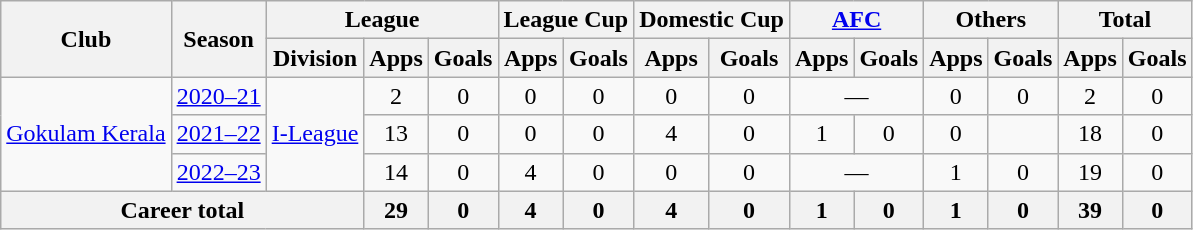<table class=wikitable style=text-align:center>
<tr>
<th rowspan="2">Club</th>
<th rowspan="2">Season</th>
<th colspan="3">League</th>
<th colspan="2">League Cup</th>
<th colspan="2">Domestic Cup</th>
<th colspan="2"><a href='#'>AFC</a></th>
<th colspan="2">Others</th>
<th colspan="2">Total</th>
</tr>
<tr>
<th>Division</th>
<th>Apps</th>
<th>Goals</th>
<th>Apps</th>
<th>Goals</th>
<th>Apps</th>
<th>Goals</th>
<th>Apps</th>
<th>Goals</th>
<th>Apps</th>
<th>Goals</th>
<th>Apps</th>
<th>Goals</th>
</tr>
<tr>
<td rowspan="3"><a href='#'>Gokulam Kerala</a></td>
<td><a href='#'>2020–21</a></td>
<td rowspan="3"><a href='#'>I-League</a></td>
<td>2</td>
<td>0</td>
<td>0</td>
<td>0</td>
<td>0</td>
<td>0</td>
<td colspan="2">—</td>
<td>0</td>
<td>0</td>
<td>2</td>
<td>0</td>
</tr>
<tr>
<td><a href='#'>2021–22</a></td>
<td>13</td>
<td>0</td>
<td>0</td>
<td>0</td>
<td>4</td>
<td>0</td>
<td>1</td>
<td 0>0</td>
<td>0</td>
<td></td>
<td>18</td>
<td>0</td>
</tr>
<tr>
<td><a href='#'>2022–23</a></td>
<td>14</td>
<td>0</td>
<td>4</td>
<td>0</td>
<td>0</td>
<td>0</td>
<td colspan="2">—</td>
<td>1</td>
<td>0</td>
<td>19</td>
<td>0</td>
</tr>
<tr>
<th colspan="3">Career total</th>
<th>29</th>
<th>0</th>
<th>4</th>
<th>0</th>
<th>4</th>
<th>0</th>
<th>1</th>
<th>0</th>
<th>1</th>
<th>0</th>
<th>39</th>
<th>0</th>
</tr>
</table>
